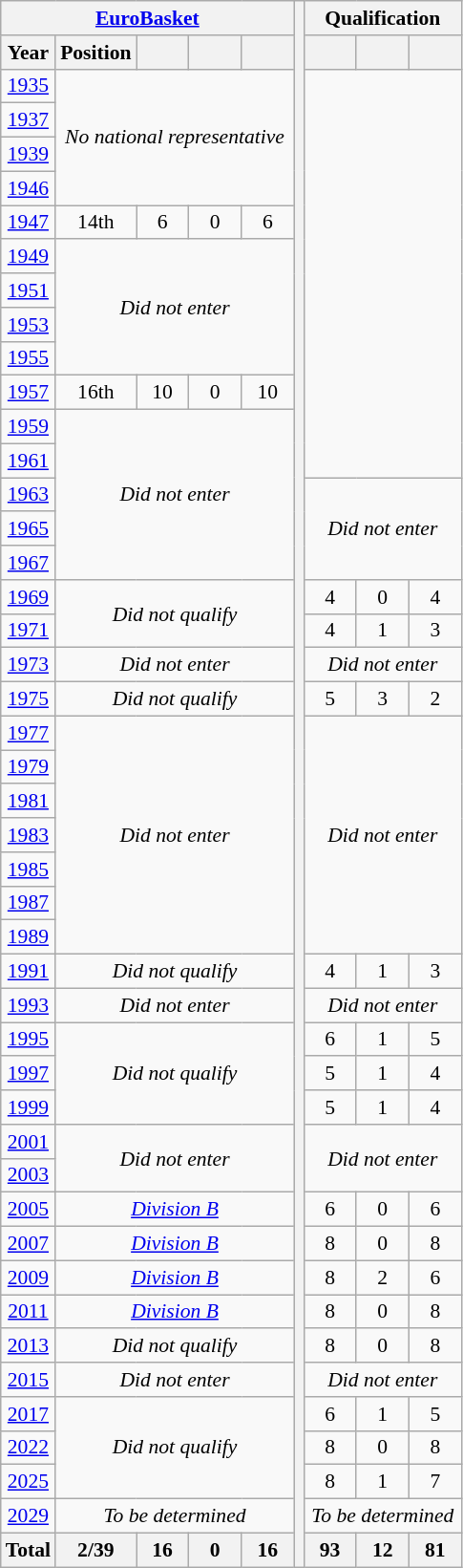<table class="wikitable" style="text-align: center;font-size:90%;">
<tr>
<th colspan=5><a href='#'>EuroBasket</a></th>
<th rowspan=46></th>
<th colspan=3>Qualification</th>
</tr>
<tr>
<th>Year</th>
<th>Position</th>
<th width=30></th>
<th width=30></th>
<th width=30></th>
<th width=30></th>
<th width=30></th>
<th width=30></th>
</tr>
<tr>
<td> <a href='#'>1935</a></td>
<td colspan=4 rowspan=4><em>No national representative</em></td>
</tr>
<tr>
<td> <a href='#'>1937</a></td>
</tr>
<tr>
<td> <a href='#'>1939</a></td>
</tr>
<tr>
<td> <a href='#'>1946</a></td>
</tr>
<tr>
<td> <a href='#'>1947</a></td>
<td>14th</td>
<td>6</td>
<td>0</td>
<td>6</td>
</tr>
<tr>
<td> <a href='#'>1949</a></td>
<td colspan=4 rowspan=4><em>Did not enter</em></td>
</tr>
<tr>
<td> <a href='#'>1951</a></td>
</tr>
<tr>
<td> <a href='#'>1953</a></td>
</tr>
<tr>
<td> <a href='#'>1955</a></td>
</tr>
<tr>
<td> <a href='#'>1957</a></td>
<td>16th</td>
<td>10</td>
<td>0</td>
<td>10</td>
</tr>
<tr>
<td> <a href='#'>1959</a></td>
<td colspan=4 rowspan=5><em>Did not enter</em></td>
</tr>
<tr>
<td> <a href='#'>1961</a></td>
</tr>
<tr>
<td> <a href='#'>1963</a></td>
<td colspan=3 rowspan=3><em>Did not enter</em></td>
</tr>
<tr>
<td> <a href='#'>1965</a></td>
</tr>
<tr>
<td> <a href='#'>1967</a></td>
</tr>
<tr>
<td> <a href='#'>1969</a></td>
<td colspan=4 rowspan=2><em>Did not qualify</em></td>
<td>4</td>
<td>0</td>
<td>4</td>
</tr>
<tr>
<td> <a href='#'>1971</a></td>
<td>4</td>
<td>1</td>
<td>3</td>
</tr>
<tr>
<td> <a href='#'>1973</a></td>
<td colspan=4><em>Did not enter</em></td>
<td colspan=3><em>Did not enter</em></td>
</tr>
<tr>
<td> <a href='#'>1975</a></td>
<td colspan=4><em>Did not qualify</em></td>
<td>5</td>
<td>3</td>
<td>2</td>
</tr>
<tr>
<td> <a href='#'>1977</a></td>
<td colspan=4 rowspan=7><em>Did not enter</em></td>
<td colspan=3 rowspan=7><em>Did not enter</em></td>
</tr>
<tr>
<td> <a href='#'>1979</a></td>
</tr>
<tr>
<td> <a href='#'>1981</a></td>
</tr>
<tr>
<td> <a href='#'>1983</a></td>
</tr>
<tr>
<td> <a href='#'>1985</a></td>
</tr>
<tr>
<td> <a href='#'>1987</a></td>
</tr>
<tr>
<td> <a href='#'>1989</a></td>
</tr>
<tr>
<td> <a href='#'>1991</a></td>
<td colspan=4><em>Did not qualify</em></td>
<td>4</td>
<td>1</td>
<td>3</td>
</tr>
<tr>
<td> <a href='#'>1993</a></td>
<td colspan=4><em>Did not enter</em></td>
<td colspan=3><em>Did not enter</em></td>
</tr>
<tr>
<td> <a href='#'>1995</a></td>
<td colspan=4 rowspan=3><em>Did not qualify</em></td>
<td>6</td>
<td>1</td>
<td>5</td>
</tr>
<tr>
<td> <a href='#'>1997</a></td>
<td>5</td>
<td>1</td>
<td>4</td>
</tr>
<tr>
<td> <a href='#'>1999</a></td>
<td>5</td>
<td>1</td>
<td>4</td>
</tr>
<tr>
<td> <a href='#'>2001</a></td>
<td colspan=4 rowspan=2><em>Did not enter</em></td>
<td colspan=3 rowspan=2><em>Did not enter</em></td>
</tr>
<tr>
<td> <a href='#'>2003</a></td>
</tr>
<tr>
<td> <a href='#'>2005</a></td>
<td colspan=4><em><a href='#'>Division B</a></em></td>
<td>6</td>
<td>0</td>
<td>6</td>
</tr>
<tr>
<td> <a href='#'>2007</a></td>
<td colspan=4><em><a href='#'>Division B</a></em></td>
<td>8</td>
<td>0</td>
<td>8</td>
</tr>
<tr>
<td> <a href='#'>2009</a></td>
<td colspan=4><em><a href='#'>Division B</a></em></td>
<td>8</td>
<td>2</td>
<td>6</td>
</tr>
<tr>
<td> <a href='#'>2011</a></td>
<td colspan=4><em><a href='#'>Division B</a></em></td>
<td>8</td>
<td>0</td>
<td>8</td>
</tr>
<tr>
<td> <a href='#'>2013</a></td>
<td colspan=4><em>Did not qualify</em></td>
<td>8</td>
<td>0</td>
<td>8</td>
</tr>
<tr>
<td> <a href='#'>2015</a></td>
<td colspan=4><em>Did not enter</em></td>
<td colspan=3><em>Did not enter</em></td>
</tr>
<tr>
<td> <a href='#'>2017</a></td>
<td colspan=4 rowspan=3><em>Did not qualify</em></td>
<td>6</td>
<td>1</td>
<td>5</td>
</tr>
<tr>
<td> <a href='#'>2022</a></td>
<td>8</td>
<td>0</td>
<td>8</td>
</tr>
<tr>
<td> <a href='#'>2025</a></td>
<td>8</td>
<td>1</td>
<td>7</td>
</tr>
<tr>
<td> <a href='#'>2029</a></td>
<td colspan=4><em>To be determined</em></td>
<td colspan=3><em>To be determined</em></td>
</tr>
<tr>
<th>Total</th>
<th>2/39</th>
<th>16</th>
<th>0</th>
<th>16</th>
<th>93</th>
<th>12</th>
<th>81</th>
</tr>
</table>
